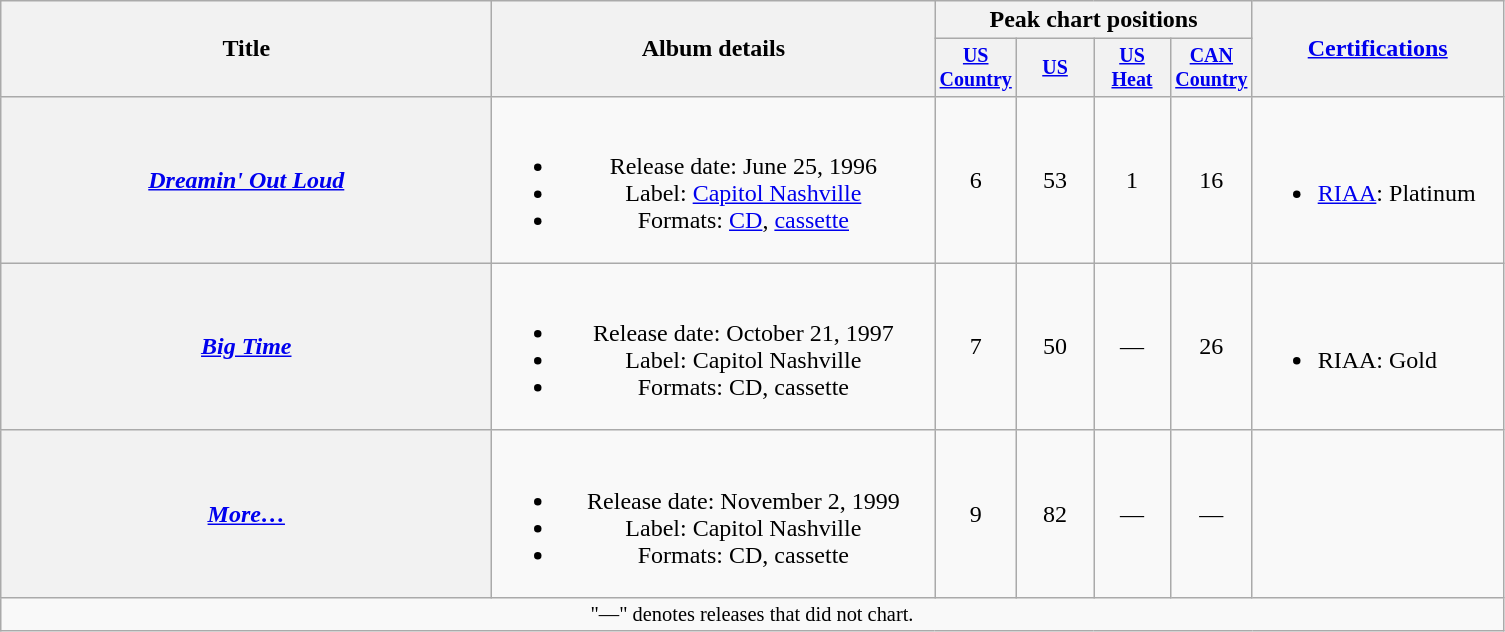<table class="wikitable plainrowheaders" style="text-align:center;">
<tr>
<th rowspan="2" style="width:20em;">Title</th>
<th rowspan="2" style="width:18em;">Album details</th>
<th colspan="4">Peak chart positions</th>
<th rowspan="2" style="width:10em;"><a href='#'>Certifications</a></th>
</tr>
<tr style="font-size:smaller;">
<th width="45"><a href='#'>US Country</a><br></th>
<th width="45"><a href='#'>US</a><br></th>
<th width="45"><a href='#'>US<br>Heat</a><br></th>
<th width="45"><a href='#'>CAN Country</a><br></th>
</tr>
<tr>
<th scope="row"><em><a href='#'>Dreamin' Out Loud</a></em></th>
<td><br><ul><li>Release date: June 25, 1996</li><li>Label: <a href='#'>Capitol Nashville</a></li><li>Formats: <a href='#'>CD</a>, <a href='#'>cassette</a></li></ul></td>
<td>6</td>
<td>53</td>
<td>1</td>
<td>16</td>
<td align="left"><br><ul><li><a href='#'>RIAA</a>: Platinum</li></ul></td>
</tr>
<tr>
<th scope="row"><em><a href='#'>Big Time</a></em></th>
<td><br><ul><li>Release date: October 21, 1997</li><li>Label: Capitol Nashville</li><li>Formats: CD, cassette</li></ul></td>
<td>7</td>
<td>50</td>
<td>—</td>
<td>26</td>
<td align="left"><br><ul><li>RIAA: Gold</li></ul></td>
</tr>
<tr>
<th scope="row"><em><a href='#'>More…</a></em></th>
<td><br><ul><li>Release date: November 2, 1999</li><li>Label: Capitol Nashville</li><li>Formats: CD, cassette</li></ul></td>
<td>9</td>
<td>82</td>
<td>—</td>
<td>—</td>
<td></td>
</tr>
<tr>
<td colspan="7" style="font-size:85%">"—" denotes releases that did not chart.</td>
</tr>
</table>
